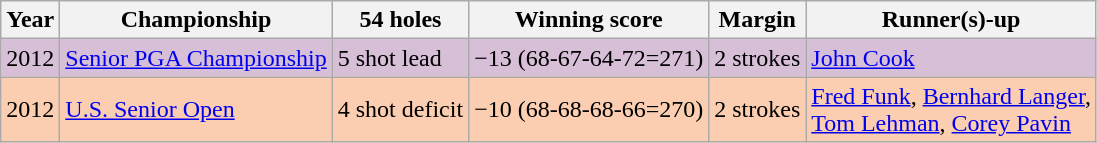<table class="wikitable">
<tr>
<th>Year</th>
<th>Championship</th>
<th>54 holes</th>
<th>Winning score</th>
<th>Margin</th>
<th>Runner(s)-up</th>
</tr>
<tr style="background:#D8BFD8;">
<td>2012</td>
<td><a href='#'>Senior PGA Championship</a></td>
<td>5 shot lead</td>
<td>−13 (68-67-64-72=271)</td>
<td>2 strokes</td>
<td> <a href='#'>John Cook</a></td>
</tr>
<tr style="background:#FBCEB1;">
<td>2012</td>
<td><a href='#'>U.S. Senior Open</a></td>
<td>4 shot deficit</td>
<td>−10 (68-68-68-66=270)</td>
<td>2 strokes</td>
<td> <a href='#'>Fred Funk</a>,  <a href='#'>Bernhard Langer</a>,<br> <a href='#'>Tom Lehman</a>,  <a href='#'>Corey Pavin</a></td>
</tr>
</table>
